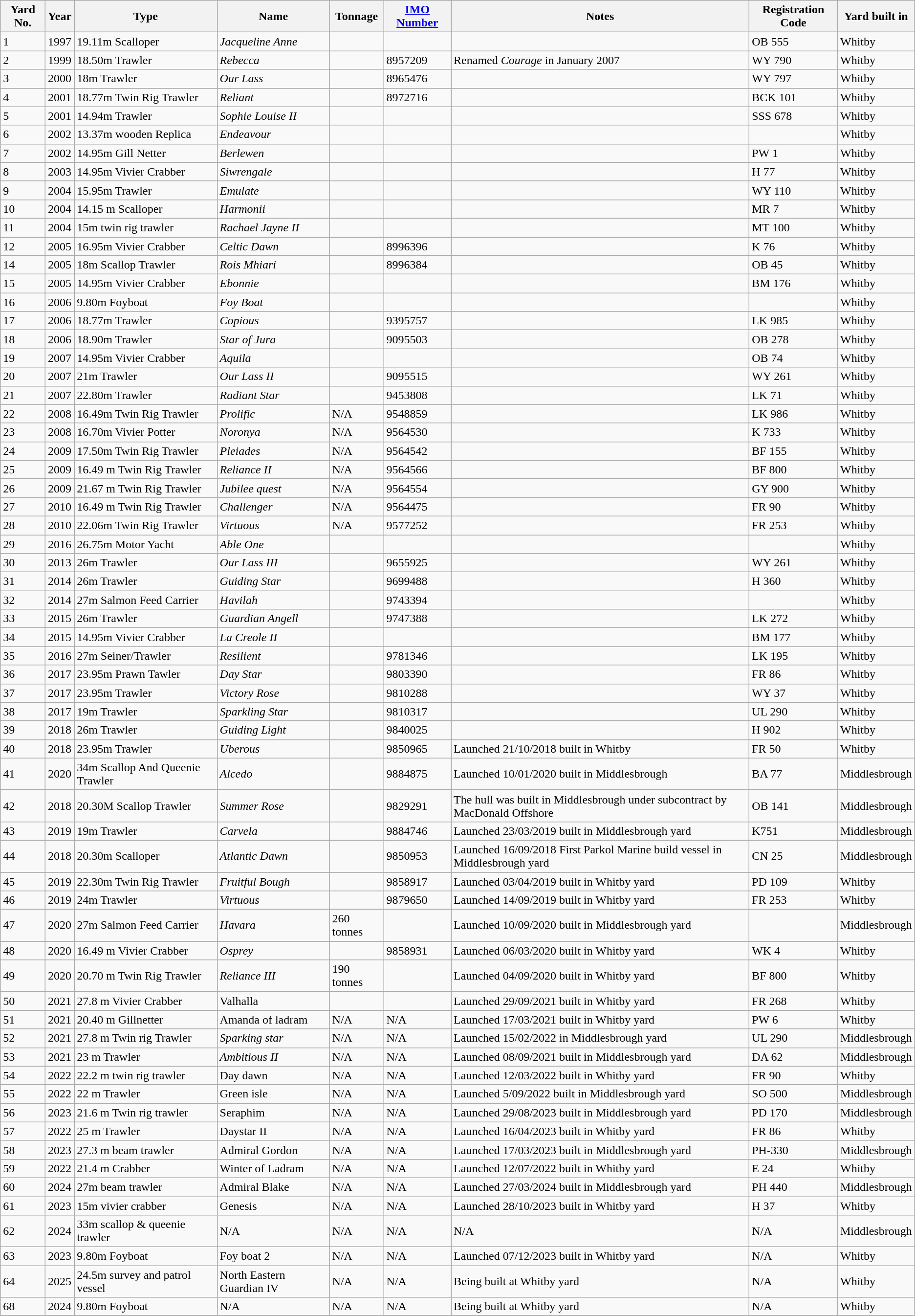<table class="wikitable">
<tr>
<th>Yard No.</th>
<th>Year</th>
<th>Type</th>
<th>Name</th>
<th>Tonnage</th>
<th><a href='#'>IMO Number</a></th>
<th>Notes</th>
<th>Registration Code</th>
<th>Yard built in</th>
</tr>
<tr>
<td>1</td>
<td>1997</td>
<td>19.11m Scalloper</td>
<td><em>Jacqueline Anne</em></td>
<td></td>
<td></td>
<td></td>
<td>OB 555</td>
<td>Whitby</td>
</tr>
<tr>
<td>2</td>
<td>1999</td>
<td>18.50m Trawler</td>
<td><em>Rebecca </em></td>
<td></td>
<td>8957209</td>
<td>Renamed <em>Courage</em> in January 2007</td>
<td>WY 790</td>
<td>Whitby</td>
</tr>
<tr>
<td>3</td>
<td>2000</td>
<td>18m Trawler</td>
<td><em>Our Lass </em></td>
<td></td>
<td>8965476</td>
<td></td>
<td>WY 797</td>
<td>Whitby</td>
</tr>
<tr>
<td>4</td>
<td>2001</td>
<td>18.77m Twin Rig Trawler</td>
<td><em>Reliant</em></td>
<td></td>
<td>8972716</td>
<td></td>
<td>BCK 101</td>
<td>Whitby</td>
</tr>
<tr>
<td>5</td>
<td>2001</td>
<td>14.94m Trawler</td>
<td><em>Sophie Louise II </em></td>
<td></td>
<td></td>
<td></td>
<td>SSS 678</td>
<td>Whitby</td>
</tr>
<tr>
<td>6</td>
<td>2002</td>
<td>13.37m wooden Replica</td>
<td><em>Endeavour</em></td>
<td></td>
<td></td>
<td></td>
<td></td>
<td>Whitby</td>
</tr>
<tr>
<td>7</td>
<td>2002</td>
<td>14.95m Gill Netter</td>
<td><em>Berlewen</em></td>
<td></td>
<td></td>
<td></td>
<td>PW 1</td>
<td>Whitby</td>
</tr>
<tr>
<td>8</td>
<td>2003</td>
<td>14.95m Vivier Crabber</td>
<td><em>Siwrengale </em></td>
<td></td>
<td></td>
<td></td>
<td>H 77</td>
<td>Whitby</td>
</tr>
<tr>
<td>9</td>
<td>2004</td>
<td>15.95m Trawler</td>
<td><em>Emulate</em></td>
<td></td>
<td></td>
<td></td>
<td>WY 110</td>
<td>Whitby</td>
</tr>
<tr>
<td>10</td>
<td>2004</td>
<td>14.15 m Scalloper</td>
<td><em>Harmonii</em></td>
<td></td>
<td></td>
<td></td>
<td>MR 7</td>
<td>Whitby</td>
</tr>
<tr>
<td>11</td>
<td>2004</td>
<td>15m twin rig trawler</td>
<td><em>Rachael Jayne II</em></td>
<td></td>
<td></td>
<td></td>
<td>MT 100</td>
<td>Whitby</td>
</tr>
<tr>
<td>12</td>
<td>2005</td>
<td>16.95m Vivier Crabber</td>
<td><em>Celtic Dawn</em></td>
<td></td>
<td>8996396</td>
<td></td>
<td>K 76</td>
<td>Whitby</td>
</tr>
<tr>
<td>14</td>
<td>2005</td>
<td>18m Scallop Trawler</td>
<td><em>Rois Mhiari</em></td>
<td></td>
<td>8996384</td>
<td></td>
<td>OB 45</td>
<td>Whitby</td>
</tr>
<tr>
<td>15</td>
<td>2005</td>
<td>14.95m Vivier Crabber</td>
<td><em>Ebonnie</em></td>
<td></td>
<td></td>
<td></td>
<td>BM 176</td>
<td>Whitby</td>
</tr>
<tr>
<td>16</td>
<td>2006</td>
<td>9.80m Foyboat</td>
<td><em>Foy Boat</em></td>
<td></td>
<td></td>
<td></td>
<td></td>
<td>Whitby</td>
</tr>
<tr>
<td>17</td>
<td>2006</td>
<td>18.77m Trawler</td>
<td><em>Copious</em></td>
<td></td>
<td>9395757</td>
<td></td>
<td>LK 985</td>
<td>Whitby</td>
</tr>
<tr>
<td>18</td>
<td>2006</td>
<td>18.90m Trawler</td>
<td><em>Star of Jura</em></td>
<td></td>
<td>9095503</td>
<td></td>
<td>OB 278</td>
<td>Whitby</td>
</tr>
<tr>
<td>19</td>
<td>2007</td>
<td>14.95m Vivier Crabber</td>
<td><em>Aquila</em></td>
<td></td>
<td></td>
<td></td>
<td>OB 74</td>
<td>Whitby</td>
</tr>
<tr>
<td>20</td>
<td>2007</td>
<td>21m Trawler</td>
<td><em>Our Lass II</em></td>
<td></td>
<td>9095515</td>
<td></td>
<td>WY 261</td>
<td>Whitby</td>
</tr>
<tr>
<td>21</td>
<td>2007</td>
<td>22.80m Trawler</td>
<td><em>Radiant Star</em></td>
<td></td>
<td>9453808</td>
<td></td>
<td>LK 71</td>
<td>Whitby</td>
</tr>
<tr>
<td>22</td>
<td>2008</td>
<td>16.49m Twin Rig Trawler</td>
<td><em>Prolific</em></td>
<td>N/A</td>
<td>9548859</td>
<td></td>
<td>LK 986</td>
<td>Whitby</td>
</tr>
<tr>
<td>23</td>
<td>2008</td>
<td>16.70m Vivier Potter</td>
<td><em>Noronya</em></td>
<td>N/A</td>
<td>9564530</td>
<td></td>
<td>K 733</td>
<td>Whitby</td>
</tr>
<tr>
<td>24</td>
<td>2009</td>
<td>17.50m Twin Rig Trawler</td>
<td><em>Pleiades</em></td>
<td>N/A</td>
<td>9564542</td>
<td></td>
<td>BF 155</td>
<td>Whitby</td>
</tr>
<tr>
<td>25</td>
<td>2009</td>
<td>16.49 m Twin Rig Trawler</td>
<td><em>Reliance II</em></td>
<td>N/A</td>
<td>9564566</td>
<td></td>
<td>BF 800</td>
<td>Whitby</td>
</tr>
<tr>
<td>26</td>
<td>2009</td>
<td>21.67 m Twin Rig Trawler</td>
<td><em>Jubilee quest</em></td>
<td>N/A</td>
<td>9564554</td>
<td></td>
<td>GY 900</td>
<td>Whitby</td>
</tr>
<tr>
<td>27</td>
<td>2010</td>
<td>16.49 m Twin Rig Trawler</td>
<td><em>Challenger</em></td>
<td>N/A</td>
<td>9564475</td>
<td></td>
<td>FR 90</td>
<td>Whitby</td>
</tr>
<tr>
<td>28</td>
<td>2010</td>
<td>22.06m Twin Rig Trawler</td>
<td><em>Virtuous</em></td>
<td>N/A</td>
<td>9577252</td>
<td></td>
<td>FR 253</td>
<td>Whitby</td>
</tr>
<tr>
<td>29</td>
<td>2016</td>
<td>26.75m Motor Yacht</td>
<td><em>Able One</em></td>
<td></td>
<td></td>
<td></td>
<td></td>
<td>Whitby</td>
</tr>
<tr>
<td>30</td>
<td>2013</td>
<td>26m Trawler</td>
<td><em>Our Lass III</em></td>
<td></td>
<td>9655925</td>
<td></td>
<td>WY 261</td>
<td>Whitby</td>
</tr>
<tr>
<td>31</td>
<td>2014</td>
<td>26m Trawler</td>
<td><em>Guiding Star</em></td>
<td></td>
<td>9699488</td>
<td></td>
<td>H 360</td>
<td>Whitby</td>
</tr>
<tr>
<td>32</td>
<td>2014</td>
<td>27m Salmon Feed Carrier</td>
<td><em>Havilah</em></td>
<td></td>
<td>9743394</td>
<td></td>
<td></td>
<td>Whitby</td>
</tr>
<tr>
<td>33</td>
<td>2015</td>
<td>26m Trawler</td>
<td><em>Guardian Angell</em></td>
<td></td>
<td>9747388</td>
<td></td>
<td>LK 272</td>
<td>Whitby</td>
</tr>
<tr>
<td>34</td>
<td>2015</td>
<td>14.95m Vivier Crabber</td>
<td><em>La Creole II </em></td>
<td></td>
<td></td>
<td></td>
<td>BM 177</td>
<td>Whitby</td>
</tr>
<tr>
<td>35</td>
<td>2016</td>
<td>27m Seiner/Trawler</td>
<td><em>Resilient</em></td>
<td></td>
<td>9781346</td>
<td></td>
<td>LK 195</td>
<td>Whitby</td>
</tr>
<tr>
<td>36</td>
<td>2017</td>
<td>23.95m Prawn Tawler</td>
<td><em>Day Star</em></td>
<td></td>
<td>9803390</td>
<td></td>
<td>FR 86</td>
<td>Whitby</td>
</tr>
<tr>
<td>37</td>
<td>2017</td>
<td>23.95m Trawler</td>
<td><em>Victory Rose</em></td>
<td></td>
<td>9810288</td>
<td></td>
<td>WY 37</td>
<td>Whitby</td>
</tr>
<tr>
<td>38</td>
<td>2017</td>
<td>19m Trawler</td>
<td><em>Sparkling Star</em></td>
<td></td>
<td>9810317</td>
<td></td>
<td>UL 290</td>
<td>Whitby</td>
</tr>
<tr>
<td>39</td>
<td>2018</td>
<td>26m Trawler</td>
<td><em> Guiding Light</em></td>
<td></td>
<td>9840025</td>
<td></td>
<td>H 902</td>
<td>Whitby</td>
</tr>
<tr>
<td>40</td>
<td>2018</td>
<td>23.95m Trawler</td>
<td><em>Uberous</em></td>
<td></td>
<td>9850965</td>
<td>Launched 21/10/2018 built in Whitby</td>
<td>FR 50</td>
<td>Whitby</td>
</tr>
<tr>
<td>41</td>
<td>2020</td>
<td>34m Scallop And Queenie Trawler</td>
<td><em>Alcedo</em></td>
<td></td>
<td>9884875</td>
<td>Launched 10/01/2020 built in Middlesbrough</td>
<td>BA 77</td>
<td>Middlesbrough</td>
</tr>
<tr>
<td>42</td>
<td>2018</td>
<td>20.30M Scallop Trawler</td>
<td><em>Summer Rose</em></td>
<td></td>
<td>9829291</td>
<td> The hull was built in Middlesbrough under subcontract by MacDonald Offshore</td>
<td>OB 141</td>
<td>Middlesbrough</td>
</tr>
<tr>
<td>43</td>
<td>2019</td>
<td>19m Trawler</td>
<td><em>Carvela</em></td>
<td></td>
<td>9884746</td>
<td>Launched 23/03/2019  built in Middlesbrough yard</td>
<td>K751</td>
<td>Middlesbrough</td>
</tr>
<tr>
<td>44</td>
<td>2018</td>
<td>20.30m Scalloper</td>
<td><em>Atlantic Dawn</em></td>
<td></td>
<td>9850953</td>
<td>Launched 16/09/2018 First Parkol Marine build vessel in Middlesbrough yard</td>
<td>CN 25</td>
<td>Middlesbrough</td>
</tr>
<tr>
<td>45</td>
<td>2019</td>
<td>22.30m Twin Rig Trawler</td>
<td><em>Fruitful Bough</em></td>
<td></td>
<td>9858917</td>
<td>Launched 03/04/2019 built in Whitby  yard</td>
<td>PD 109</td>
<td>Whitby</td>
</tr>
<tr>
<td>46</td>
<td>2019</td>
<td>24m Trawler</td>
<td><em>Virtuous </em></td>
<td></td>
<td>9879650</td>
<td>Launched 14/09/2019 built in Whitby yard</td>
<td>FR 253</td>
<td>Whitby</td>
</tr>
<tr>
<td>47</td>
<td>2020</td>
<td>27m Salmon Feed Carrier</td>
<td><em>Havara</em></td>
<td>260 tonnes</td>
<td></td>
<td>Launched 10/09/2020 built in Middlesbrough yard</td>
<td></td>
<td>Middlesbrough</td>
</tr>
<tr>
<td>48</td>
<td>2020</td>
<td>16.49 m Vivier Crabber</td>
<td><em>Osprey</em></td>
<td></td>
<td>9858931</td>
<td>Launched 06/03/2020 built in Whitby yard</td>
<td>WK 4</td>
<td>Whitby</td>
</tr>
<tr>
<td>49</td>
<td>2020</td>
<td>20.70 m Twin Rig Trawler</td>
<td><em>Reliance III</em></td>
<td>190 tonnes</td>
<td></td>
<td>Launched 04/09/2020 built in Whitby yard</td>
<td>BF 800</td>
<td>Whitby</td>
</tr>
<tr>
<td>50</td>
<td>2021</td>
<td>27.8 m Vivier Crabber</td>
<td>Valhalla</td>
<td></td>
<td></td>
<td>Launched 29/09/2021 built in Whitby yard</td>
<td>FR 268</td>
<td>Whitby</td>
</tr>
<tr>
<td>51</td>
<td>2021</td>
<td>20.40 m Gillnetter</td>
<td>Amanda of ladram</td>
<td>N/A</td>
<td>N/A</td>
<td>Launched 17/03/2021 built in Whitby yard</td>
<td>PW 6</td>
<td>Whitby</td>
</tr>
<tr>
<td>52</td>
<td>2021</td>
<td>27.8 m Twin rig Trawler</td>
<td><em>Sparking star</em></td>
<td>N/A</td>
<td>N/A</td>
<td>Launched 15/02/2022 in Middlesbrough yard</td>
<td>UL 290</td>
<td>Middlesbrough</td>
</tr>
<tr>
<td>53</td>
<td>2021</td>
<td>23 m Trawler</td>
<td><em>Ambitious II<strong></td>
<td>N/A</td>
<td>N/A</td>
<td>Launched 08/09/2021 built in Middlesbrough yard</td>
<td>DA 62</td>
<td>Middlesbrough</td>
</tr>
<tr>
<td>54</td>
<td>2022</td>
<td>22.2 m twin rig trawler</td>
<td>Day dawn</td>
<td>N/A</td>
<td>N/A</td>
<td>Launched 12/03/2022 built in Whitby yard</td>
<td>FR 90</td>
<td>Whitby</td>
</tr>
<tr>
<td>55</td>
<td>2022</td>
<td>22 m Trawler</td>
<td>Green isle</td>
<td>N/A</td>
<td>N/A</td>
<td>Launched 5/09/2022 built in Middlesbrough yard</td>
<td>SO 500</td>
<td>Middlesbrough</td>
</tr>
<tr>
<td>56</td>
<td>2023</td>
<td>21.6 m Twin rig trawler</td>
<td>Seraphim</td>
<td>N/A</td>
<td>N/A</td>
<td>Launched 29/08/2023 built in Middlesbrough yard</td>
<td>PD 170</td>
<td>Middlesbrough</td>
</tr>
<tr>
<td>57</td>
<td>2022</td>
<td>25 m Trawler</td>
<td>Daystar II</td>
<td>N/A</td>
<td>N/A</td>
<td>Launched 16/04/2023 built in Whitby yard</td>
<td>FR 86</td>
<td>Whitby</td>
</tr>
<tr>
<td>58</td>
<td>2023</td>
<td>27.3 m beam trawler</td>
<td>Admiral Gordon</td>
<td>N/A</td>
<td>N/A</td>
<td>Launched 17/03/2023 built in Middlesbrough yard</td>
<td>PH-330</td>
<td>Middlesbrough</td>
</tr>
<tr>
<td>59</td>
<td>2022</td>
<td>21.4 m Crabber</td>
<td>Winter of Ladram</td>
<td>N/A</td>
<td>N/A</td>
<td>Launched 12/07/2022 built in Whitby yard</td>
<td>E 24</td>
<td>Whitby</td>
</tr>
<tr>
<td>60</td>
<td>2024</td>
<td>27m beam trawler</td>
<td>Admiral Blake</td>
<td>N/A</td>
<td>N/A</td>
<td>Launched 27/03/2024 built in Middlesbrough yard</td>
<td>PH 440</td>
<td>Middlesbrough</td>
</tr>
<tr>
<td>61</td>
<td>2023</td>
<td>15m vivier crabber</td>
<td>Genesis</td>
<td>N/A</td>
<td>N/A</td>
<td>Launched 28/10/2023 built in Whitby yard</td>
<td>H 37</td>
<td>Whitby</td>
</tr>
<tr>
<td>62</td>
<td>2024</td>
<td>33m scallop & queenie trawler</td>
<td>N/A</td>
<td>N/A</td>
<td>N/A</td>
<td>N/A</td>
<td>N/A</td>
<td>Middlesbrough</td>
</tr>
<tr>
<td>63</td>
<td>2023</td>
<td>9.80m Foyboat</td>
<td>Foy boat 2</td>
<td>N/A</td>
<td>N/A</td>
<td>Launched 07/12/2023 built in Whitby yard</td>
<td>N/A</td>
<td>Whitby</td>
</tr>
<tr>
<td>64</td>
<td>2025</td>
<td>24.5m survey and patrol vessel</td>
<td>North Eastern Guardian IV</td>
<td>N/A</td>
<td>N/A</td>
<td>Being built at Whitby yard</td>
<td>N/A</td>
<td>Whitby</td>
</tr>
<tr>
<td>68</td>
<td>2024</td>
<td>9.80m Foyboat</td>
<td>N/A</td>
<td>N/A</td>
<td>N/A</td>
<td>Being built at Whitby yard</td>
<td>N/A</td>
<td>Whitby</td>
</tr>
<tr>
</tr>
</table>
